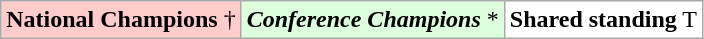<table class="wikitable">
<tr>
<td bgcolor="#FFCCCC"><strong>National Champions</strong> †</td>
<td bgcolor="#ddffdd"><strong><em>Conference Champions</em></strong> *</td>
<td bgcolor="#ffffff"><strong>Shared standing</strong> T</td>
</tr>
</table>
